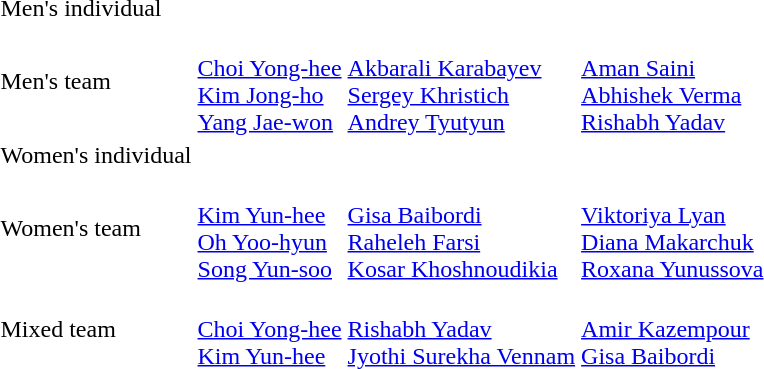<table>
<tr>
<td>Men's individual</td>
<td></td>
<td></td>
<td></td>
</tr>
<tr>
<td>Men's team</td>
<td><br><a href='#'>Choi Yong-hee</a><br><a href='#'>Kim Jong-ho</a><br><a href='#'>Yang Jae-won</a></td>
<td><br><a href='#'>Akbarali Karabayev</a><br><a href='#'>Sergey Khristich</a><br><a href='#'>Andrey Tyutyun</a></td>
<td><br><a href='#'>Aman Saini</a><br><a href='#'>Abhishek Verma</a><br><a href='#'>Rishabh Yadav</a></td>
</tr>
<tr>
<td>Women's individual</td>
<td></td>
<td></td>
<td></td>
</tr>
<tr>
<td>Women's team</td>
<td><br><a href='#'>Kim Yun-hee</a><br><a href='#'>Oh Yoo-hyun</a><br><a href='#'>Song Yun-soo</a></td>
<td><br><a href='#'>Gisa Baibordi</a><br><a href='#'>Raheleh Farsi</a><br><a href='#'>Kosar Khoshnoudikia</a></td>
<td><br><a href='#'>Viktoriya Lyan</a><br><a href='#'>Diana Makarchuk</a><br><a href='#'>Roxana Yunussova</a></td>
</tr>
<tr>
<td>Mixed team</td>
<td><br><a href='#'>Choi Yong-hee</a><br><a href='#'>Kim Yun-hee</a></td>
<td><br><a href='#'>Rishabh Yadav</a><br><a href='#'>Jyothi Surekha Vennam</a></td>
<td><br><a href='#'>Amir Kazempour</a><br><a href='#'>Gisa Baibordi</a></td>
</tr>
</table>
